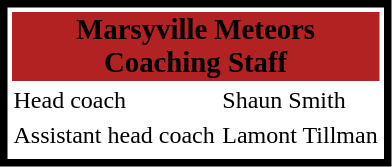<table style="border:5px solid #000000;" cellspacing=3>
<tr align="center" bgcolor="#B22222">
<td colspan=2><span><big><strong>Marsyville Meteors</strong><br><strong>Coaching Staff</strong></big></span></td>
</tr>
<tr>
<td>Head coach</td>
<td>Shaun Smith</td>
</tr>
<tr>
<td>Assistant head coach</td>
<td>Lamont Tillman</td>
</tr>
<tr>
</tr>
</table>
